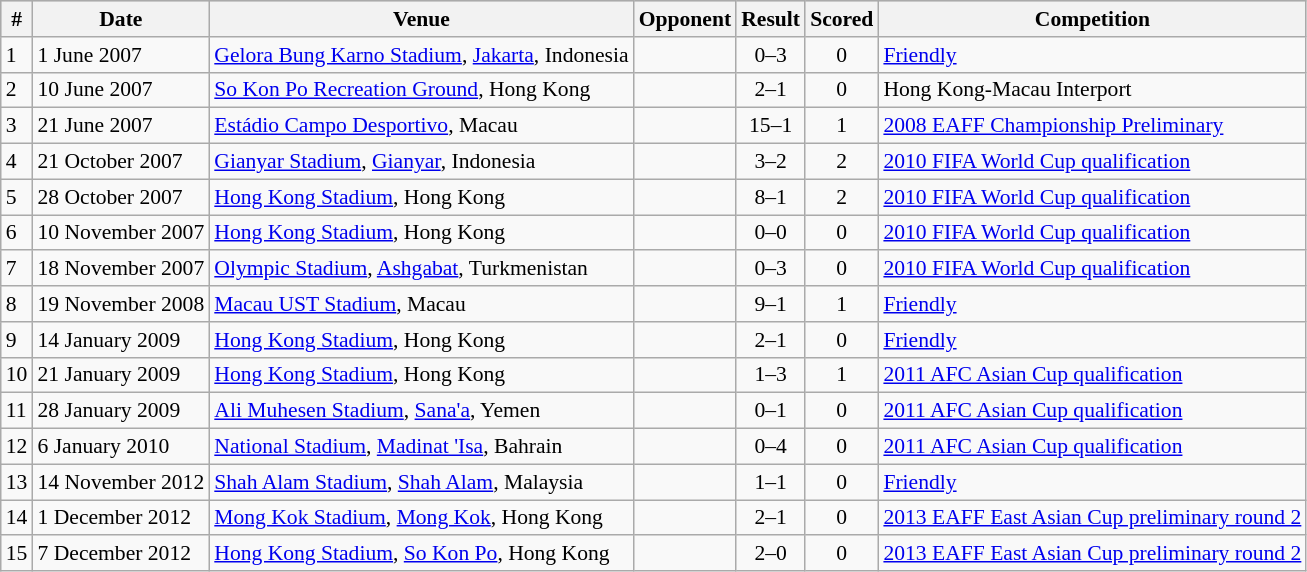<table class="wikitable" style="font-size:90%; text-align: left;">
<tr bgcolor="#CCCCCC" align="center">
<th>#</th>
<th>Date</th>
<th>Venue</th>
<th>Opponent</th>
<th>Result</th>
<th>Scored</th>
<th>Competition</th>
</tr>
<tr>
<td>1</td>
<td>1 June 2007</td>
<td><a href='#'>Gelora Bung Karno Stadium</a>, <a href='#'>Jakarta</a>, Indonesia</td>
<td></td>
<td align=center>0–3</td>
<td align=center>0</td>
<td><a href='#'>Friendly</a></td>
</tr>
<tr>
<td>2</td>
<td>10 June 2007</td>
<td><a href='#'>So Kon Po Recreation Ground</a>, Hong Kong</td>
<td></td>
<td align=center>2–1</td>
<td align=center>0</td>
<td>Hong Kong-Macau Interport</td>
</tr>
<tr>
<td>3</td>
<td>21 June 2007</td>
<td><a href='#'>Estádio Campo Desportivo</a>, Macau</td>
<td></td>
<td align=center>15–1</td>
<td align=center>1</td>
<td><a href='#'>2008 EAFF Championship Preliminary</a></td>
</tr>
<tr>
<td>4</td>
<td>21 October 2007</td>
<td><a href='#'>Gianyar Stadium</a>, <a href='#'>Gianyar</a>, Indonesia</td>
<td></td>
<td align=center>3–2</td>
<td align=center>2</td>
<td><a href='#'>2010 FIFA World Cup qualification</a></td>
</tr>
<tr>
<td>5</td>
<td>28 October 2007</td>
<td><a href='#'>Hong Kong Stadium</a>, Hong Kong</td>
<td></td>
<td align=center>8–1</td>
<td align=center>2</td>
<td><a href='#'>2010 FIFA World Cup qualification</a></td>
</tr>
<tr>
<td>6</td>
<td>10 November 2007</td>
<td><a href='#'>Hong Kong Stadium</a>, Hong Kong</td>
<td></td>
<td align=center>0–0</td>
<td align=center>0</td>
<td><a href='#'>2010 FIFA World Cup qualification</a></td>
</tr>
<tr>
<td>7</td>
<td>18 November 2007</td>
<td><a href='#'>Olympic Stadium</a>, <a href='#'>Ashgabat</a>, Turkmenistan</td>
<td></td>
<td align=center>0–3</td>
<td align=center>0</td>
<td><a href='#'>2010 FIFA World Cup qualification</a></td>
</tr>
<tr>
<td>8</td>
<td>19 November 2008</td>
<td><a href='#'>Macau UST Stadium</a>, Macau</td>
<td></td>
<td align=center>9–1</td>
<td align=center>1</td>
<td><a href='#'>Friendly</a></td>
</tr>
<tr>
<td>9</td>
<td>14 January 2009</td>
<td><a href='#'>Hong Kong Stadium</a>, Hong Kong</td>
<td></td>
<td align=center>2–1</td>
<td align=center>0</td>
<td><a href='#'>Friendly</a></td>
</tr>
<tr>
<td>10</td>
<td>21 January 2009</td>
<td><a href='#'>Hong Kong Stadium</a>, Hong Kong</td>
<td></td>
<td align=center>1–3</td>
<td align=center>1</td>
<td><a href='#'>2011 AFC Asian Cup qualification</a></td>
</tr>
<tr>
<td>11</td>
<td>28 January 2009</td>
<td><a href='#'>Ali Muhesen Stadium</a>, <a href='#'>Sana'a</a>, Yemen</td>
<td></td>
<td align=center>0–1</td>
<td align=center>0</td>
<td><a href='#'>2011 AFC Asian Cup qualification</a></td>
</tr>
<tr>
<td>12</td>
<td>6 January 2010</td>
<td><a href='#'>National Stadium</a>, <a href='#'>Madinat 'Isa</a>, Bahrain</td>
<td></td>
<td align=center>0–4</td>
<td align=center>0</td>
<td><a href='#'>2011 AFC Asian Cup qualification</a></td>
</tr>
<tr>
<td>13</td>
<td>14 November 2012</td>
<td><a href='#'>Shah Alam Stadium</a>, <a href='#'>Shah Alam</a>, Malaysia</td>
<td></td>
<td align=center>1–1</td>
<td align=center>0</td>
<td><a href='#'>Friendly</a></td>
</tr>
<tr>
<td>14</td>
<td>1 December 2012</td>
<td><a href='#'>Mong Kok Stadium</a>, <a href='#'>Mong Kok</a>, Hong Kong</td>
<td></td>
<td align=center>2–1</td>
<td align=center>0</td>
<td><a href='#'>2013 EAFF East Asian Cup preliminary round 2</a></td>
</tr>
<tr>
<td>15</td>
<td>7 December 2012</td>
<td><a href='#'>Hong Kong Stadium</a>, <a href='#'>So Kon Po</a>, Hong Kong</td>
<td></td>
<td align=center>2–0</td>
<td align=center>0</td>
<td><a href='#'>2013 EAFF East Asian Cup preliminary round 2</a></td>
</tr>
</table>
